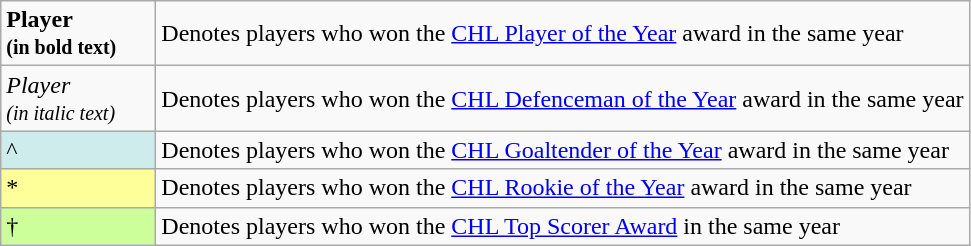<table class="wikitable sortable">
<tr>
<td><strong>Player<br><small>(in bold text)</small></strong></td>
<td>Denotes players who won the <a href='#'>CHL Player of the Year</a> award in the same year</td>
</tr>
<tr>
<td><em>Player<br><small>(in italic text)</small></em></td>
<td>Denotes players who won the <a href='#'>CHL Defenceman of the Year</a> award in the same year</td>
</tr>
<tr>
<td style="background-color:#CFECEC; border:1px solid #aaaaaa; width:6em">^</td>
<td>Denotes players who won the <a href='#'>CHL Goaltender of the Year</a> award in the same year</td>
</tr>
<tr>
<td style="background-color:#FFFF99; border:1px solid #aaaaaa; width:6em">*</td>
<td>Denotes players who won the <a href='#'>CHL Rookie of the Year</a> award in the same year</td>
</tr>
<tr>
<td style="background-color:#CCFF99; border:1px solid #aaaaaa; width:6em">†</td>
<td>Denotes players who won the <a href='#'>CHL Top Scorer Award</a> in the same year</td>
</tr>
</table>
